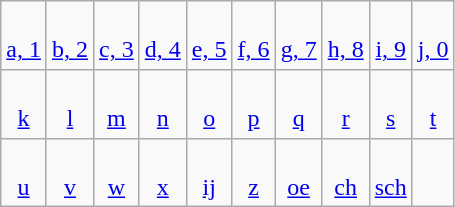<table class="wikitable" style="text-align:center; line-height: 1.2">
<tr align=center>
<td><br><a href='#'>a, 1</a></td>
<td><br><a href='#'>b, 2</a></td>
<td><br><a href='#'>c, 3</a></td>
<td><br><a href='#'>d, 4</a></td>
<td><br><a href='#'>e, 5</a></td>
<td><br><a href='#'>f, 6</a></td>
<td><br><a href='#'>g, 7</a></td>
<td><br><a href='#'>h, 8</a></td>
<td><br><a href='#'>i, 9</a></td>
<td><br><a href='#'>j, 0</a></td>
</tr>
<tr align=center>
<td><br><a href='#'>k</a></td>
<td><br><a href='#'>l</a></td>
<td><br><a href='#'>m</a></td>
<td><br><a href='#'>n</a></td>
<td><br><a href='#'>o</a></td>
<td><br><a href='#'>p</a></td>
<td><br><a href='#'>q</a></td>
<td><br><a href='#'>r</a></td>
<td><br><a href='#'>s</a></td>
<td><br><a href='#'>t</a></td>
</tr>
<tr align=center>
<td><br><a href='#'>u</a></td>
<td><br><a href='#'>v</a></td>
<td><br><a href='#'>w</a></td>
<td><br><a href='#'>x</a></td>
<td><br><a href='#'>ij</a></td>
<td><br><a href='#'>z</a></td>
<td><br><a href='#'>oe</a></td>
<td><br><a href='#'>ch</a></td>
<td><br><a href='#'>sch</a></td>
<td></td>
</tr>
</table>
